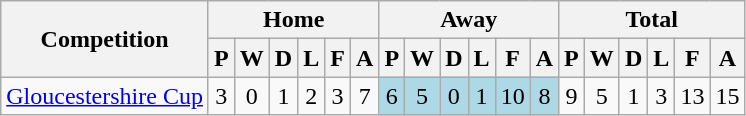<table class="wikitable" style="text-align:center;">
<tr>
<th rowspan="2">Competition</th>
<th colspan="6">Home</th>
<th colspan="6">Away</th>
<th colspan="6">Total</th>
</tr>
<tr>
<th>P</th>
<th>W</th>
<th>D</th>
<th>L</th>
<th>F</th>
<th>A</th>
<th>P</th>
<th>W</th>
<th>D</th>
<th>L</th>
<th>F</th>
<th>A</th>
<th>P</th>
<th>W</th>
<th>D</th>
<th>L</th>
<th>F</th>
<th>A</th>
</tr>
<tr>
<td style="text-align:left;"><a href='#'>Gloucestershire Cup</a></td>
<td>3</td>
<td>0</td>
<td>1</td>
<td>2</td>
<td>3</td>
<td>7</td>
<td style="background-color:#ADD8E6;">6</td>
<td style="background-color:#ADD8E6;">5</td>
<td style="background-color:#ADD8E6;">0</td>
<td style="background-color:#ADD8E6;">1</td>
<td style="background-color:#ADD8E6;">10</td>
<td style="background-color:#ADD8E6;">8</td>
<td>9</td>
<td>5</td>
<td>1</td>
<td>3</td>
<td>13</td>
<td>15</td>
</tr>
</table>
